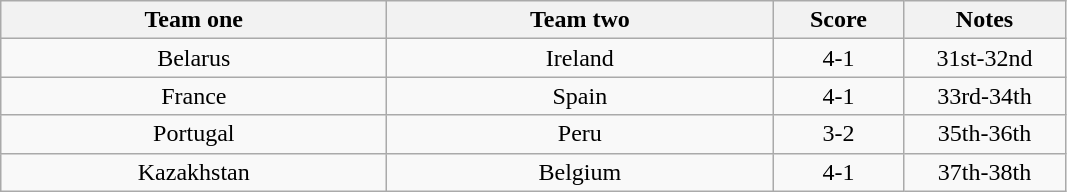<table class="wikitable" style="text-align: center">
<tr>
<th width=250>Team one</th>
<th width=250>Team two</th>
<th width=80>Score</th>
<th width=100>Notes</th>
</tr>
<tr>
<td> Belarus</td>
<td> Ireland</td>
<td>4-1</td>
<td>31st-32nd</td>
</tr>
<tr>
<td> France</td>
<td> Spain</td>
<td>4-1</td>
<td>33rd-34th</td>
</tr>
<tr>
<td> Portugal</td>
<td> Peru</td>
<td>3-2</td>
<td>35th-36th</td>
</tr>
<tr>
<td> Kazakhstan</td>
<td> Belgium</td>
<td>4-1</td>
<td>37th-38th</td>
</tr>
</table>
